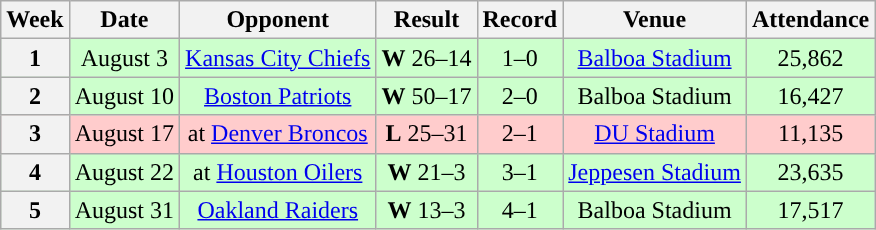<table class="wikitable" style="text-align:center">
<tr>
<th scope="col">Week</th>
<th scope="col">Date</th>
<th scope="col">Opponent</th>
<th scope="col">Result</th>
<th scope="col">Record</th>
<th scope="col">Venue</th>
<th scope="col">Attendance</th>
</tr>
<tr style="background:#cfc">
<th>1</th>
<td>August 3</td>
<td><a href='#'>Kansas City Chiefs</a></td>
<td><strong>W</strong> 26–14</td>
<td>1–0</td>
<td><a href='#'>Balboa Stadium</a></td>
<td>25,862</td>
</tr>
<tr style="background:#cfc">
<th>2</th>
<td>August 10</td>
<td><a href='#'>Boston Patriots</a></td>
<td><strong>W</strong> 50–17</td>
<td>2–0</td>
<td>Balboa Stadium</td>
<td>16,427</td>
</tr>
<tr style="background:#fcc">
<th>3</th>
<td>August 17</td>
<td>at <a href='#'>Denver Broncos</a></td>
<td><strong>L</strong> 25–31</td>
<td>2–1</td>
<td><a href='#'>DU Stadium</a></td>
<td>11,135</td>
</tr>
<tr style="background:#cfc">
<th>4</th>
<td>August 22</td>
<td>at <a href='#'>Houston Oilers</a></td>
<td><strong>W</strong> 21–3</td>
<td>3–1</td>
<td><a href='#'>Jeppesen Stadium</a></td>
<td>23,635</td>
</tr>
<tr style="background:#cfc">
<th>5</th>
<td>August 31</td>
<td><a href='#'>Oakland Raiders</a></td>
<td><strong>W</strong> 13–3</td>
<td>4–1</td>
<td>Balboa Stadium</td>
<td>17,517</td>
</tr>
</table>
